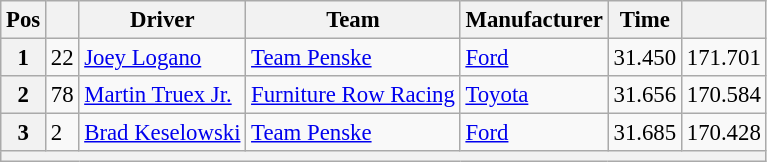<table class="wikitable" style="font-size:95%">
<tr>
<th>Pos</th>
<th></th>
<th>Driver</th>
<th>Team</th>
<th>Manufacturer</th>
<th>Time</th>
<th></th>
</tr>
<tr>
<th>1</th>
<td>22</td>
<td><a href='#'>Joey Logano</a></td>
<td><a href='#'>Team Penske</a></td>
<td><a href='#'>Ford</a></td>
<td>31.450</td>
<td>171.701</td>
</tr>
<tr>
<th>2</th>
<td>78</td>
<td><a href='#'>Martin Truex Jr.</a></td>
<td><a href='#'>Furniture Row Racing</a></td>
<td><a href='#'>Toyota</a></td>
<td>31.656</td>
<td>170.584</td>
</tr>
<tr>
<th>3</th>
<td>2</td>
<td><a href='#'>Brad Keselowski</a></td>
<td><a href='#'>Team Penske</a></td>
<td><a href='#'>Ford</a></td>
<td>31.685</td>
<td>170.428</td>
</tr>
<tr>
<th colspan="7"></th>
</tr>
</table>
